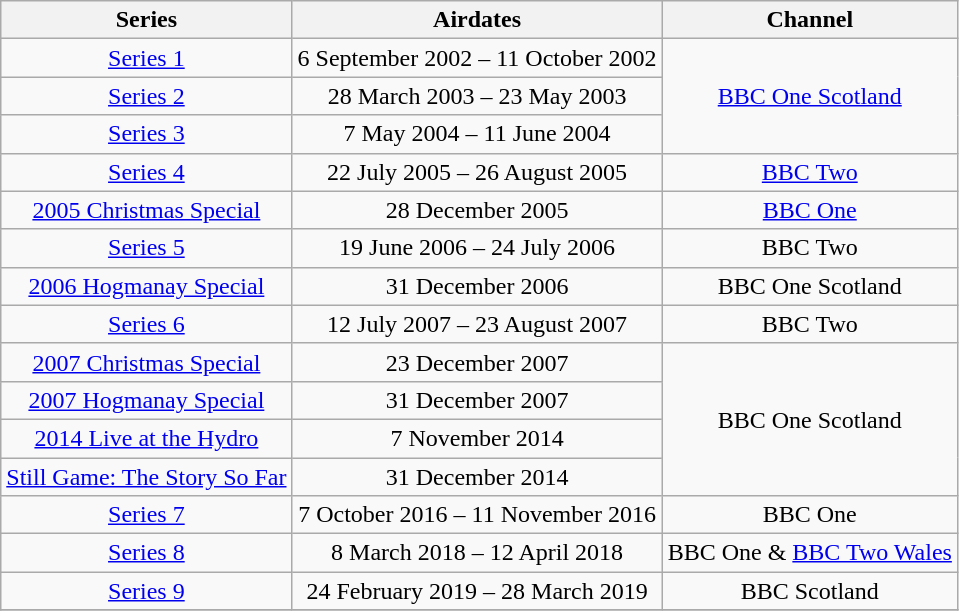<table class="wikitable" style="text-align: center;">
<tr>
<th>Series</th>
<th>Airdates</th>
<th>Channel</th>
</tr>
<tr>
<td><a href='#'>Series 1</a></td>
<td>6 September 2002 – 11 October 2002</td>
<td rowspan="3"><a href='#'>BBC One Scotland</a></td>
</tr>
<tr>
<td><a href='#'>Series 2</a></td>
<td>28 March 2003 – 23 May 2003</td>
</tr>
<tr>
<td><a href='#'>Series 3</a></td>
<td>7 May 2004 – 11 June 2004</td>
</tr>
<tr>
<td><a href='#'>Series 4</a></td>
<td>22 July 2005 – 26 August 2005</td>
<td><a href='#'>BBC Two</a></td>
</tr>
<tr>
<td><a href='#'>2005 Christmas Special</a></td>
<td>28 December 2005</td>
<td><a href='#'>BBC One</a></td>
</tr>
<tr>
<td><a href='#'>Series 5</a></td>
<td>19 June 2006 – 24 July 2006</td>
<td>BBC Two</td>
</tr>
<tr>
<td><a href='#'>2006 Hogmanay Special</a></td>
<td>31 December 2006</td>
<td>BBC One Scotland</td>
</tr>
<tr>
<td><a href='#'>Series 6</a></td>
<td>12 July 2007 – 23 August 2007</td>
<td>BBC Two</td>
</tr>
<tr>
<td><a href='#'>2007 Christmas Special</a></td>
<td>23 December 2007</td>
<td rowspan="4">BBC One Scotland</td>
</tr>
<tr>
<td><a href='#'>2007 Hogmanay Special</a></td>
<td>31 December 2007</td>
</tr>
<tr>
<td><a href='#'>2014 Live at the Hydro</a></td>
<td>7 November 2014</td>
</tr>
<tr>
<td><a href='#'>Still Game: The Story So Far</a></td>
<td>31 December 2014</td>
</tr>
<tr>
<td><a href='#'>Series 7</a></td>
<td>7 October 2016 – 11 November 2016</td>
<td>BBC One</td>
</tr>
<tr>
<td><a href='#'>Series 8</a></td>
<td>8 March 2018 – 12 April 2018</td>
<td>BBC One & <a href='#'>BBC Two Wales</a></td>
</tr>
<tr>
<td><a href='#'>Series 9</a></td>
<td>24 February 2019 – 28 March 2019</td>
<td>BBC Scotland</td>
</tr>
<tr>
</tr>
</table>
